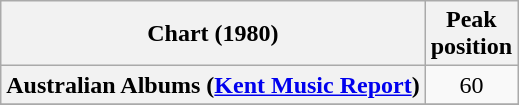<table class="wikitable sortable plainrowheaders">
<tr>
<th scope="col">Chart (1980)</th>
<th scope="col">Peak<br>position</th>
</tr>
<tr>
<th scope="row">Australian Albums (<a href='#'>Kent Music Report</a>)</th>
<td style="text-align:center;">60</td>
</tr>
<tr>
</tr>
</table>
